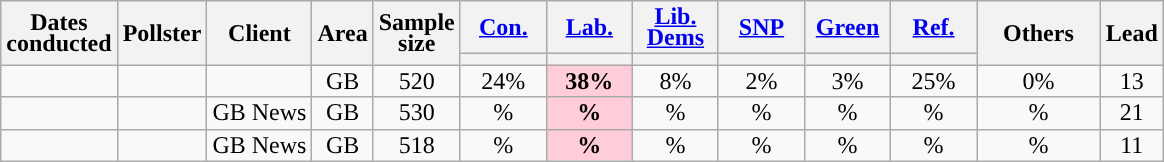<table class="wikitable sortable mw-datatable" style="text-align:center;  line-height:14px;">
<tr>
<th rowspan="2">Dates<br>conducted</th>
<th rowspan="2">Pollster</th>
<th rowspan="2">Client</th>
<th rowspan="2">Area</th>
<th data-sort-type="number" rowspan="2">Sample<br>size</th>
<th class="unsortable" style="width:50px;"><a href='#'>Con.</a></th>
<th class="unsortable" style="width:50px;"><a href='#'>Lab.</a></th>
<th class="unsortable" style="width:50px;"><a href='#'>Lib. Dems</a></th>
<th class="unsortable" style="width:50px;"><a href='#'>SNP</a></th>
<th class="unsortable" style="width:50px;"><a href='#'>Green</a></th>
<th class="unsortable" style="width:50px;"><a href='#'>Ref.</a></th>
<th rowspan="2" class="unsortable" style="width:75px;">Others</th>
<th data-sort-type="number" rowspan="2">Lead</th>
</tr>
<tr>
<th data-sort-type="number" style="background:"></th>
<th data-sort-type="number" style="background:"></th>
<th data-sort-type="number" style="background:"></th>
<th data-sort-type="number" style="background:"></th>
<th data-sort-type="number" style="background:"></th>
<th data-sort-type="number" style="background:"></th>
</tr>
<tr>
<td></td>
<td></td>
<td></td>
<td>GB</td>
<td>520</td>
<td>24%</td>
<td style="background:#FFCCD9;color:black"><strong>38%</strong></td>
<td>8%</td>
<td>2%</td>
<td>3%</td>
<td>25%</td>
<td>0%</td>
<td style="background:">13</td>
</tr>
<tr>
<td></td>
<td></td>
<td>GB News</td>
<td>GB</td>
<td>530</td>
<td>%</td>
<td style="background:#FFCCD9;color:black"><strong>%</strong></td>
<td>%</td>
<td>%</td>
<td>%</td>
<td>%</td>
<td>%</td>
<td style="background:">21</td>
</tr>
<tr>
<td></td>
<td></td>
<td>GB News</td>
<td>GB</td>
<td>518</td>
<td>%</td>
<td style="background:#FFCCD9;color:black"><strong>%</strong></td>
<td>%</td>
<td>%</td>
<td>%</td>
<td>%</td>
<td>%</td>
<td style="background:">11</td>
</tr>
</table>
